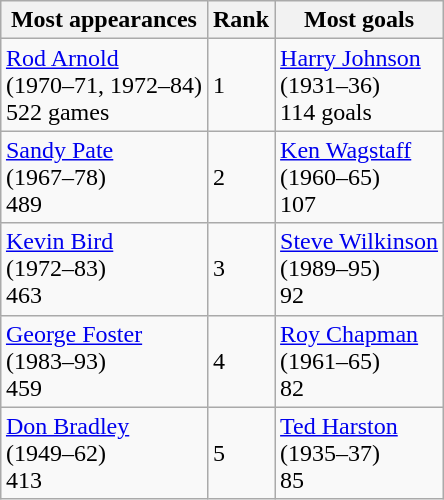<table class="wikitable" style="margin: 1em auto 1em auto;">
<tr>
<th>Most appearances</th>
<th>Rank</th>
<th>Most goals</th>
</tr>
<tr>
<td><a href='#'>Rod Arnold</a> <br> (1970–71, 1972–84) <br> 522 games</td>
<td>1</td>
<td><a href='#'>Harry Johnson</a> <br> (1931–36) <br> 114 goals</td>
</tr>
<tr>
<td><a href='#'>Sandy Pate</a> <br> (1967–78) <br> 489</td>
<td>2</td>
<td><a href='#'>Ken Wagstaff</a> <br> (1960–65) <br> 107</td>
</tr>
<tr>
<td><a href='#'>Kevin Bird</a> <br> (1972–83) <br> 463</td>
<td>3</td>
<td><a href='#'>Steve Wilkinson</a> <br> (1989–95) <br> 92</td>
</tr>
<tr>
<td><a href='#'>George Foster</a> <br> (1983–93) <br> 459</td>
<td>4</td>
<td><a href='#'>Roy Chapman</a> <br> (1961–65) <br> 82</td>
</tr>
<tr>
<td><a href='#'>Don Bradley</a> <br> (1949–62) <br> 413</td>
<td>5</td>
<td><a href='#'>Ted Harston</a> <br> (1935–37) <br> 85</td>
</tr>
</table>
